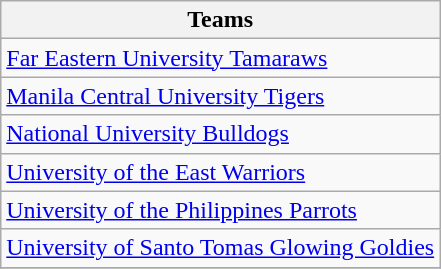<table class="wikitable">
<tr>
<th>Teams</th>
</tr>
<tr>
<td><a href='#'>Far Eastern University Tamaraws</a></td>
</tr>
<tr>
<td><a href='#'>Manila Central University Tigers</a></td>
</tr>
<tr>
<td><a href='#'>National University Bulldogs</a></td>
</tr>
<tr>
<td><a href='#'>University of the East Warriors</a></td>
</tr>
<tr>
<td><a href='#'>University of the Philippines Parrots</a></td>
</tr>
<tr>
<td><a href='#'>University of Santo Tomas Glowing Goldies</a></td>
</tr>
<tr>
</tr>
</table>
